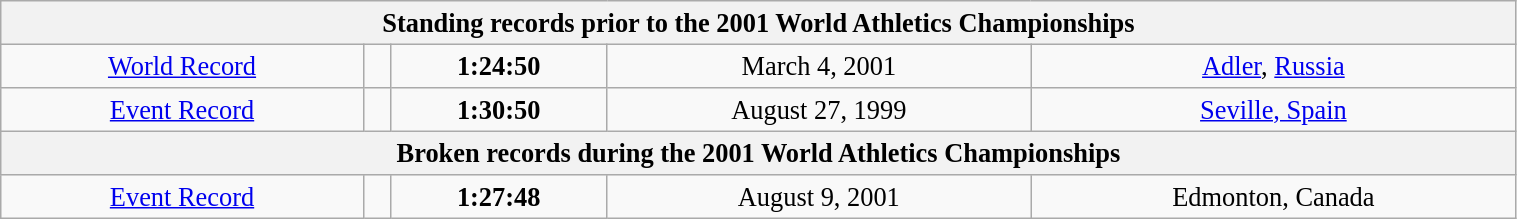<table class="wikitable" style=" text-align:center; font-size:110%;" width="80%">
<tr>
<th colspan="5">Standing records prior to the 2001 World Athletics Championships</th>
</tr>
<tr>
<td><a href='#'>World Record</a></td>
<td></td>
<td><strong>1:24:50</strong></td>
<td>March 4, 2001</td>
<td> <a href='#'>Adler</a>, <a href='#'>Russia</a></td>
</tr>
<tr>
<td><a href='#'>Event Record</a></td>
<td></td>
<td><strong>1:30:50</strong></td>
<td>August 27, 1999</td>
<td> <a href='#'>Seville, Spain</a></td>
</tr>
<tr>
<th colspan="5">Broken records during the 2001 World Athletics Championships</th>
</tr>
<tr>
<td><a href='#'>Event Record</a></td>
<td></td>
<td><strong>1:27:48</strong></td>
<td>August 9, 2001</td>
<td> Edmonton,  Canada</td>
</tr>
</table>
